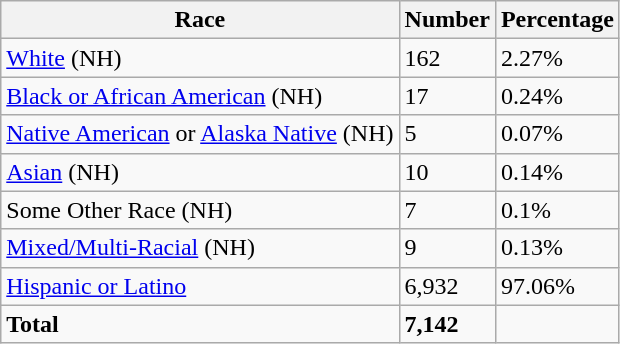<table class="wikitable">
<tr>
<th>Race</th>
<th>Number</th>
<th>Percentage</th>
</tr>
<tr>
<td><a href='#'>White</a> (NH)</td>
<td>162</td>
<td>2.27%</td>
</tr>
<tr>
<td><a href='#'>Black or African American</a> (NH)</td>
<td>17</td>
<td>0.24%</td>
</tr>
<tr>
<td><a href='#'>Native American</a> or <a href='#'>Alaska Native</a> (NH)</td>
<td>5</td>
<td>0.07%</td>
</tr>
<tr>
<td><a href='#'>Asian</a> (NH)</td>
<td>10</td>
<td>0.14%</td>
</tr>
<tr>
<td>Some Other Race (NH)</td>
<td>7</td>
<td>0.1%</td>
</tr>
<tr>
<td><a href='#'>Mixed/Multi-Racial</a> (NH)</td>
<td>9</td>
<td>0.13%</td>
</tr>
<tr>
<td><a href='#'>Hispanic or Latino</a></td>
<td>6,932</td>
<td>97.06%</td>
</tr>
<tr>
<td><strong>Total</strong></td>
<td><strong>7,142</strong></td>
<td></td>
</tr>
</table>
